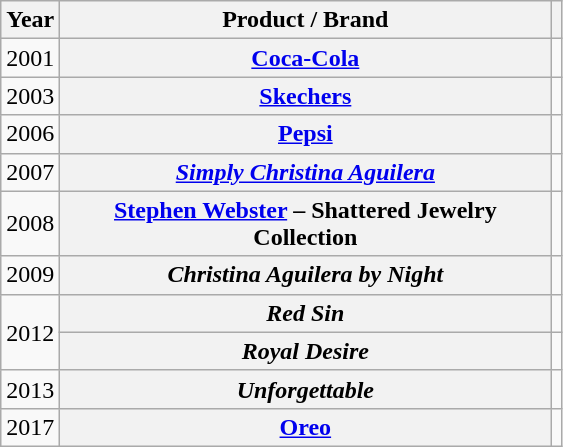<table class="wikitable sortable plainrowheaders" style="text-align: center;">
<tr>
<th scope="col">Year</th>
<th scope="col" style="width: 20em;">Product / Brand</th>
<th scope="col" class="unsortable"></th>
</tr>
<tr>
<td>2001</td>
<th scope="row"><a href='#'>Coca-Cola</a></th>
<td></td>
</tr>
<tr>
<td>2003</td>
<th scope="row"><a href='#'>Skechers</a></th>
<td></td>
</tr>
<tr>
<td>2006</td>
<th scope="row"><a href='#'>Pepsi</a></th>
<td></td>
</tr>
<tr>
<td>2007</td>
<th scope="row"><em><a href='#'>Simply Christina Aguilera</a></em></th>
<td></td>
</tr>
<tr>
<td>2008</td>
<th scope="row"><a href='#'>Stephen Webster</a> – Shattered Jewelry Collection</th>
<td></td>
</tr>
<tr>
<td>2009</td>
<th scope="row"><em>Christina Aguilera by Night</em></th>
<td></td>
</tr>
<tr>
<td rowspan="2">2012</td>
<th scope="row"><em>Red Sin</em></th>
<td></td>
</tr>
<tr>
<th scope="row"><em>Royal Desire</em></th>
<td></td>
</tr>
<tr>
<td>2013</td>
<th scope="row"><em>Unforgettable</em></th>
<td></td>
</tr>
<tr>
<td>2017</td>
<th scope="row"><a href='#'>Oreo</a></th>
<td></td>
</tr>
</table>
